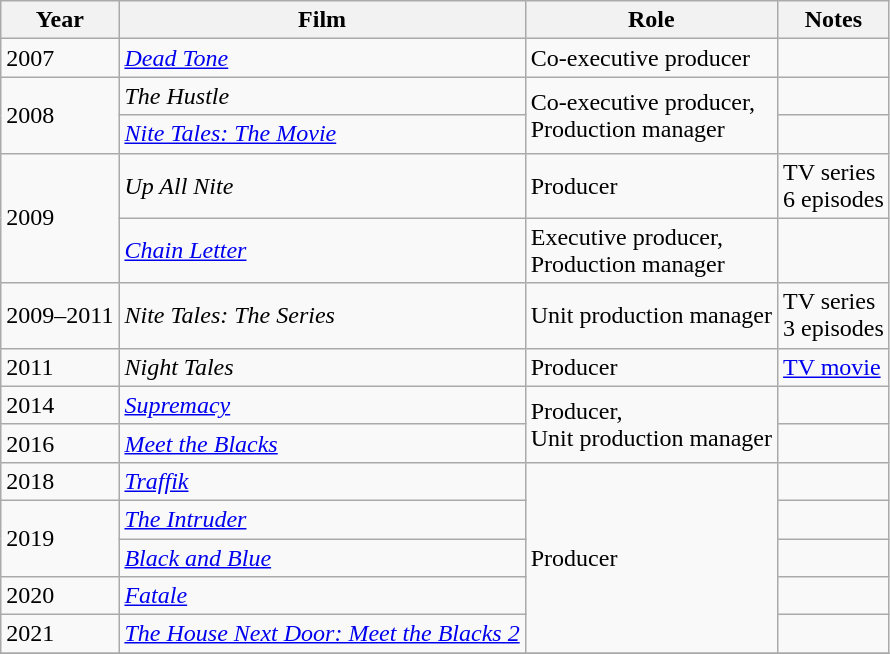<table class="wikitable sortable">
<tr>
<th>Year</th>
<th>Film</th>
<th>Role</th>
<th class="unsortable">Notes</th>
</tr>
<tr>
<td>2007</td>
<td><em><a href='#'>Dead Tone</a></em></td>
<td>Co-executive producer</td>
<td></td>
</tr>
<tr>
<td rowspan=2>2008</td>
<td><em>The Hustle</em></td>
<td rowspan=2>Co-executive producer,<br>Production manager</td>
<td></td>
</tr>
<tr>
<td><em><a href='#'>Nite Tales: The Movie</a></em></td>
<td></td>
</tr>
<tr>
<td rowspan=2>2009</td>
<td><em>Up All Nite</em></td>
<td>Producer</td>
<td>TV series<br>6 episodes</td>
</tr>
<tr>
<td><em><a href='#'>Chain Letter</a></em></td>
<td>Executive producer,<br>Production manager</td>
<td></td>
</tr>
<tr>
<td>2009–2011</td>
<td><em>Nite Tales: The Series</em></td>
<td>Unit production manager</td>
<td>TV series<br>3 episodes</td>
</tr>
<tr>
<td>2011</td>
<td><em>Night Tales</em></td>
<td>Producer</td>
<td><a href='#'>TV movie</a></td>
</tr>
<tr>
<td>2014</td>
<td><em><a href='#'>Supremacy</a></em></td>
<td rowspan=2>Producer,<br>Unit production manager</td>
<td></td>
</tr>
<tr>
<td>2016</td>
<td><em><a href='#'>Meet the Blacks</a></em></td>
<td></td>
</tr>
<tr>
<td>2018</td>
<td><em><a href='#'>Traffik</a></em></td>
<td rowspan=5>Producer</td>
<td></td>
</tr>
<tr>
<td rowspan=2>2019</td>
<td><em><a href='#'>The Intruder</a></em></td>
<td></td>
</tr>
<tr>
<td><em><a href='#'>Black and Blue</a></em></td>
<td></td>
</tr>
<tr>
<td>2020</td>
<td><em><a href='#'>Fatale</a></em></td>
<td></td>
</tr>
<tr>
<td>2021</td>
<td><em><a href='#'>The House Next Door: Meet the Blacks 2</a></em></td>
<td></td>
</tr>
<tr>
</tr>
</table>
